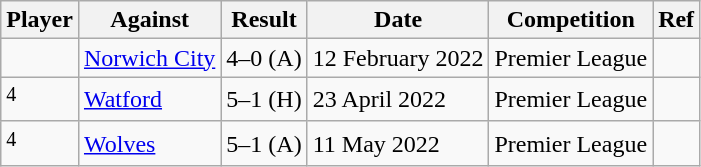<table class="wikitable">
<tr>
<th>Player</th>
<th>Against</th>
<th>Result</th>
<th>Date</th>
<th>Competition</th>
<th>Ref</th>
</tr>
<tr>
<td></td>
<td><a href='#'>Norwich City</a></td>
<td>4–0 (A)</td>
<td>12 February 2022</td>
<td>Premier League</td>
<td></td>
</tr>
<tr>
<td><sup>4</sup></td>
<td><a href='#'>Watford</a></td>
<td>5–1 (H)</td>
<td>23 April 2022</td>
<td>Premier League</td>
<td></td>
</tr>
<tr>
<td><sup>4</sup></td>
<td><a href='#'>Wolves</a></td>
<td>5–1 (A)</td>
<td>11 May 2022</td>
<td>Premier League</td>
<td></td>
</tr>
</table>
